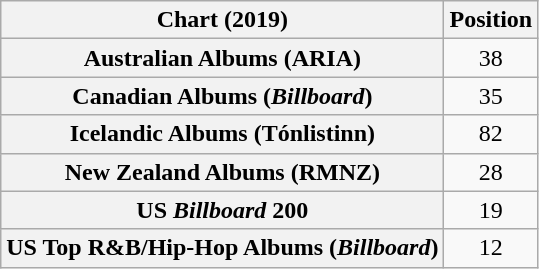<table class="wikitable sortable plainrowheaders" style="text-align:center">
<tr>
<th scope="col">Chart (2019)</th>
<th scope="col">Position</th>
</tr>
<tr>
<th scope="row">Australian Albums (ARIA)</th>
<td>38</td>
</tr>
<tr>
<th scope="row">Canadian Albums (<em>Billboard</em>)</th>
<td>35</td>
</tr>
<tr>
<th scope="row">Icelandic Albums (Tónlistinn)</th>
<td>82</td>
</tr>
<tr>
<th scope="row">New Zealand Albums (RMNZ)</th>
<td>28</td>
</tr>
<tr>
<th scope="row">US <em>Billboard</em> 200</th>
<td>19</td>
</tr>
<tr>
<th scope="row">US Top R&B/Hip-Hop Albums (<em>Billboard</em>)</th>
<td>12</td>
</tr>
</table>
